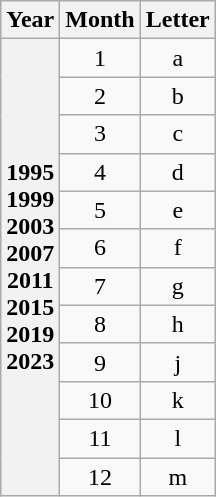<table class="wikitable" style="float:left; margin-right:2em;">
<tr>
<th>Year</th>
<th>Month</th>
<th>Letter</th>
</tr>
<tr style="text-align:center;">
<th rowspan="12">1995<br>1999<br>2003<br>2007<br>2011<br>2015<br>2019<br>2023</th>
<td>1</td>
<td>a</td>
</tr>
<tr style="text-align:center;">
<td>2</td>
<td>b</td>
</tr>
<tr style="text-align:center;">
<td>3</td>
<td>c</td>
</tr>
<tr style="text-align:center;">
<td>4</td>
<td>d</td>
</tr>
<tr style="text-align:center;">
<td>5</td>
<td>e</td>
</tr>
<tr style="text-align:center;">
<td>6</td>
<td>f</td>
</tr>
<tr style="text-align:center;">
<td>7</td>
<td>g</td>
</tr>
<tr style="text-align:center;">
<td>8</td>
<td>h</td>
</tr>
<tr style="text-align:center;">
<td>9</td>
<td>j</td>
</tr>
<tr style="text-align:center;">
<td>10</td>
<td>k</td>
</tr>
<tr style="text-align:center;">
<td>11</td>
<td>l</td>
</tr>
<tr style="text-align:center;">
<td>12</td>
<td>m</td>
</tr>
</table>
